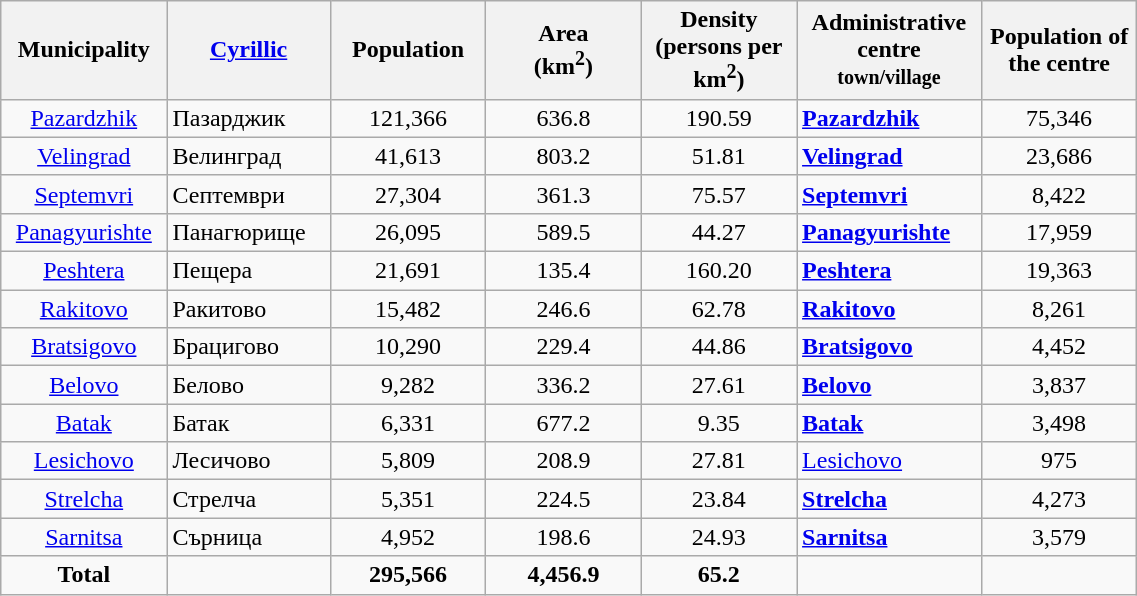<table width=60% class="wikitable">
<tr>
<th width=12%>Municipality</th>
<th width=12%><a href='#'>Cyrillic</a></th>
<th width=12%>Population</th>
<th width=12%>Area<br>(km<sup>2</sup>)</th>
<th width=12%>Density<br>(persons per km<sup>2</sup>)</th>
<th width=12%>Administrative centre<br><small>town/village</small></th>
<th width=12%>Population of the centre</th>
</tr>
<tr>
<td align="center"><a href='#'>Pazardzhik</a></td>
<td>Пазарджик</td>
<td align="center">121,366</td>
<td align="center">636.8</td>
<td align="center">190.59</td>
<td><strong><a href='#'>Pazardzhik</a></strong></td>
<td align="center">75,346</td>
</tr>
<tr>
<td align="center"><a href='#'>Velingrad</a></td>
<td>Велинград</td>
<td align="center">41,613</td>
<td align="center">803.2</td>
<td align="center">51.81</td>
<td><strong><a href='#'>Velingrad</a></strong></td>
<td align="center">23,686</td>
</tr>
<tr>
<td align="center"><a href='#'>Septemvri</a></td>
<td>Септември</td>
<td align="center">27,304</td>
<td align="center">361.3</td>
<td align="center">75.57</td>
<td><strong><a href='#'>Septemvri</a></strong></td>
<td align="center">8,422</td>
</tr>
<tr>
<td align="center"><a href='#'>Panagyurishte</a></td>
<td>Панагюрище</td>
<td align="center">26,095</td>
<td align="center">589.5</td>
<td align="center">44.27</td>
<td><strong><a href='#'>Panagyurishte</a></strong></td>
<td align="center">17,959</td>
</tr>
<tr>
<td align="center"><a href='#'>Peshtera</a></td>
<td>Пещера</td>
<td align="center">21,691</td>
<td align="center">135.4</td>
<td align="center">160.20</td>
<td><strong><a href='#'>Peshtera</a></strong></td>
<td align="center">19,363</td>
</tr>
<tr>
<td align="center"><a href='#'>Rakitovo</a></td>
<td>Ракитово</td>
<td align="center">15,482</td>
<td align="center">246.6</td>
<td align="center">62.78</td>
<td><strong><a href='#'>Rakitovo</a></strong></td>
<td align="center">8,261</td>
</tr>
<tr>
<td align="center"><a href='#'>Bratsigovo</a></td>
<td>Брацигово</td>
<td align="center">10,290</td>
<td align="center">229.4</td>
<td align="center">44.86</td>
<td><strong><a href='#'>Bratsigovo</a></strong></td>
<td align="center">4,452</td>
</tr>
<tr>
<td align="center"><a href='#'>Belovo</a></td>
<td>Белово</td>
<td align="center">9,282</td>
<td align="center">336.2</td>
<td align="center">27.61</td>
<td><strong><a href='#'>Belovo</a></strong></td>
<td align="center">3,837</td>
</tr>
<tr>
<td align="center"><a href='#'>Batak</a></td>
<td>Батак</td>
<td align="center">6,331</td>
<td align="center">677.2</td>
<td align="center">9.35</td>
<td><strong><a href='#'>Batak</a></strong></td>
<td align="center">3,498</td>
</tr>
<tr>
<td align="center"><a href='#'>Lesichovo</a></td>
<td>Лесичово</td>
<td align="center">5,809</td>
<td align="center">208.9</td>
<td align="center">27.81</td>
<td><a href='#'>Lesichovo</a></td>
<td align="center">975</td>
</tr>
<tr>
<td align="center"><a href='#'>Strelcha</a></td>
<td>Стрелча</td>
<td align="center">5,351</td>
<td align="center">224.5</td>
<td align="center">23.84</td>
<td><strong><a href='#'>Strelcha</a></strong></td>
<td align="center">4,273</td>
</tr>
<tr>
<td align="center"><a href='#'>Sarnitsa</a></td>
<td>Сърница</td>
<td align="center">4,952</td>
<td align="center">198.6</td>
<td align="center">24.93</td>
<td><strong><a href='#'>Sarnitsa</a></strong></td>
<td align="center">3,579</td>
</tr>
<tr>
<td align="center"><strong>Total</strong></td>
<td></td>
<td align="center"><strong>295,566</strong></td>
<td align="center"><strong>4,456.9</strong></td>
<td align="center"><strong>65.2</strong></td>
<td></td>
<td></td>
</tr>
</table>
